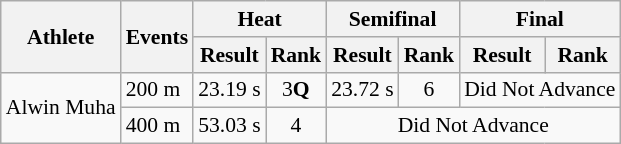<table class=wikitable style="font-size:90%">
<tr>
<th rowspan="2">Athlete</th>
<th rowspan="2">Events</th>
<th colspan="2">Heat</th>
<th colspan="2">Semifinal</th>
<th colspan="2">Final</th>
</tr>
<tr>
<th>Result</th>
<th>Rank</th>
<th>Result</th>
<th>Rank</th>
<th>Result</th>
<th>Rank</th>
</tr>
<tr>
<td rowspan=2>Alwin Muha</td>
<td>200 m</td>
<td align=center>23.19 s</td>
<td align=center>3<strong>Q</strong></td>
<td align=center>23.72 s</td>
<td align=center>6</td>
<td align=center colspan=2>Did Not Advance</td>
</tr>
<tr>
<td>400 m</td>
<td align=center>53.03 s</td>
<td align=center>4</td>
<td align=center colspan=4>Did Not Advance</td>
</tr>
</table>
